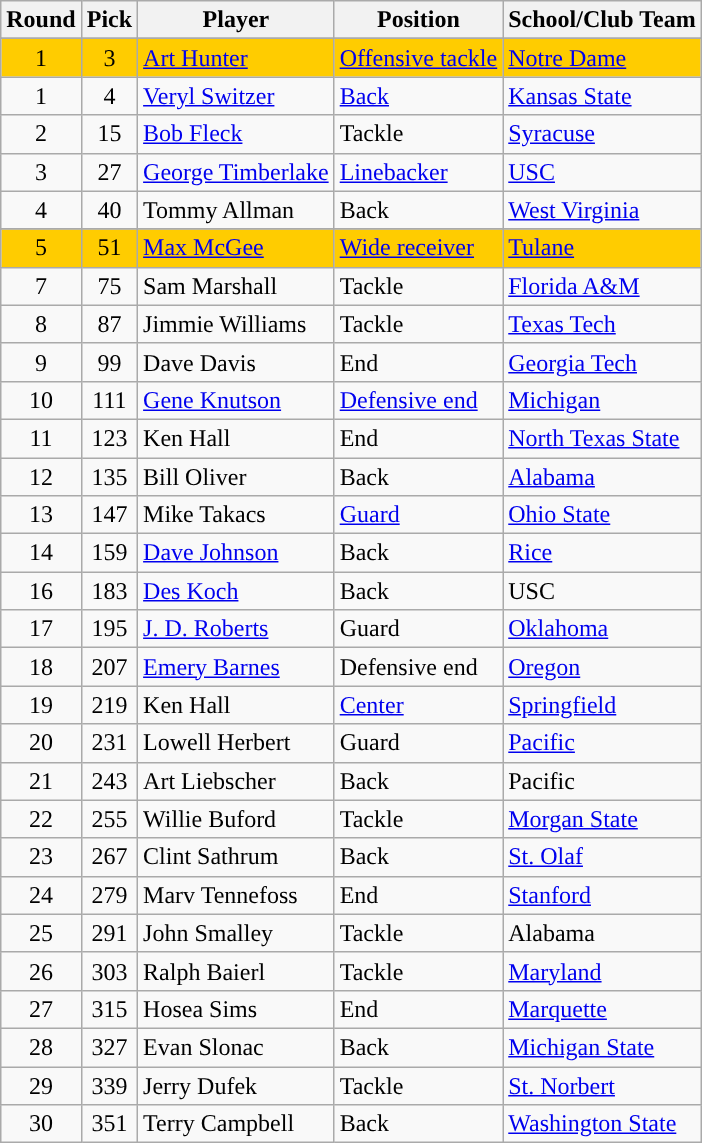<table class="wikitable sortable sortable">
<tr>
<th>Round</th>
<th>Pick</th>
<th>Player</th>
<th>Position</th>
<th>School/Club Team</th>
</tr>
<tr>
</tr>
<tr bgcolor="#FFCC00">
<td align=center>1</td>
<td align=center>3</td>
<td><a href='#'>Art Hunter</a></td>
<td><a href='#'>Offensive tackle</a></td>
<td><a href='#'>Notre Dame</a></td>
</tr>
<tr>
<td align=center>1</td>
<td align=center>4</td>
<td><a href='#'>Veryl Switzer</a></td>
<td><a href='#'>Back</a></td>
<td><a href='#'>Kansas State</a></td>
</tr>
<tr>
<td align=center>2</td>
<td align=center>15</td>
<td><a href='#'>Bob Fleck</a></td>
<td>Tackle</td>
<td><a href='#'>Syracuse</a></td>
</tr>
<tr>
<td align=center>3</td>
<td align=center>27</td>
<td><a href='#'>George Timberlake</a></td>
<td><a href='#'>Linebacker</a></td>
<td><a href='#'>USC</a></td>
</tr>
<tr>
<td align=center>4</td>
<td align=center>40</td>
<td>Tommy Allman</td>
<td>Back</td>
<td><a href='#'>West Virginia</a></td>
</tr>
<tr>
</tr>
<tr bgcolor="#FFCC00">
<td align=center>5</td>
<td align=center>51</td>
<td><a href='#'>Max McGee</a></td>
<td><a href='#'>Wide receiver</a></td>
<td><a href='#'>Tulane</a></td>
</tr>
<tr>
<td align=center>7</td>
<td align=center>75</td>
<td>Sam Marshall</td>
<td>Tackle</td>
<td><a href='#'>Florida A&M</a></td>
</tr>
<tr>
<td align=center>8</td>
<td align=center>87</td>
<td>Jimmie Williams</td>
<td>Tackle</td>
<td><a href='#'>Texas Tech</a></td>
</tr>
<tr>
<td align=center>9</td>
<td align=center>99</td>
<td>Dave Davis</td>
<td>End</td>
<td><a href='#'>Georgia Tech</a></td>
</tr>
<tr>
<td align=center>10</td>
<td align=center>111</td>
<td><a href='#'>Gene Knutson</a></td>
<td><a href='#'>Defensive end</a></td>
<td><a href='#'>Michigan</a></td>
</tr>
<tr>
<td align=center>11</td>
<td align=center>123</td>
<td>Ken Hall</td>
<td>End</td>
<td><a href='#'>North Texas State</a></td>
</tr>
<tr>
<td align=center>12</td>
<td align=center>135</td>
<td>Bill Oliver</td>
<td>Back</td>
<td><a href='#'>Alabama</a></td>
</tr>
<tr>
<td align=center>13</td>
<td align=center>147</td>
<td>Mike Takacs</td>
<td><a href='#'>Guard</a></td>
<td><a href='#'>Ohio State</a></td>
</tr>
<tr>
<td align=center>14</td>
<td align=center>159</td>
<td><a href='#'>Dave Johnson</a></td>
<td>Back</td>
<td><a href='#'>Rice</a></td>
</tr>
<tr>
<td align=center>16</td>
<td align=center>183</td>
<td><a href='#'>Des Koch</a></td>
<td>Back</td>
<td>USC</td>
</tr>
<tr>
<td align=center>17</td>
<td align=center>195</td>
<td><a href='#'>J. D. Roberts</a></td>
<td>Guard</td>
<td><a href='#'>Oklahoma</a></td>
</tr>
<tr>
<td align=center>18</td>
<td align=center>207</td>
<td><a href='#'>Emery Barnes</a></td>
<td>Defensive end</td>
<td><a href='#'>Oregon</a></td>
</tr>
<tr>
<td align=center>19</td>
<td align=center>219</td>
<td>Ken Hall</td>
<td><a href='#'>Center</a></td>
<td><a href='#'>Springfield</a></td>
</tr>
<tr>
<td align=center>20</td>
<td align=center>231</td>
<td>Lowell Herbert</td>
<td>Guard</td>
<td><a href='#'>Pacific</a></td>
</tr>
<tr>
<td align=center>21</td>
<td align=center>243</td>
<td>Art Liebscher</td>
<td>Back</td>
<td>Pacific</td>
</tr>
<tr>
<td align=center>22</td>
<td align=center>255</td>
<td>Willie Buford</td>
<td>Tackle</td>
<td><a href='#'>Morgan State</a></td>
</tr>
<tr>
<td align=center>23</td>
<td align=center>267</td>
<td>Clint Sathrum</td>
<td>Back</td>
<td><a href='#'>St. Olaf</a></td>
</tr>
<tr>
<td align=center>24</td>
<td align=center>279</td>
<td>Marv Tennefoss</td>
<td>End</td>
<td><a href='#'>Stanford</a></td>
</tr>
<tr>
<td align=center>25</td>
<td align=center>291</td>
<td>John Smalley</td>
<td>Tackle</td>
<td>Alabama</td>
</tr>
<tr>
<td align=center>26</td>
<td align=center>303</td>
<td>Ralph Baierl</td>
<td>Tackle</td>
<td><a href='#'>Maryland</a></td>
</tr>
<tr>
<td align=center>27</td>
<td align=center>315</td>
<td>Hosea Sims</td>
<td>End</td>
<td><a href='#'>Marquette</a></td>
</tr>
<tr>
<td align=center>28</td>
<td align=center>327</td>
<td>Evan Slonac</td>
<td>Back</td>
<td><a href='#'>Michigan State</a></td>
</tr>
<tr>
<td align=center>29</td>
<td align=center>339</td>
<td>Jerry Dufek</td>
<td>Tackle</td>
<td><a href='#'>St. Norbert</a></td>
</tr>
<tr>
<td align=center>30</td>
<td align=center>351</td>
<td>Terry Campbell</td>
<td>Back</td>
<td><a href='#'>Washington State</a></td>
</tr>
</table>
